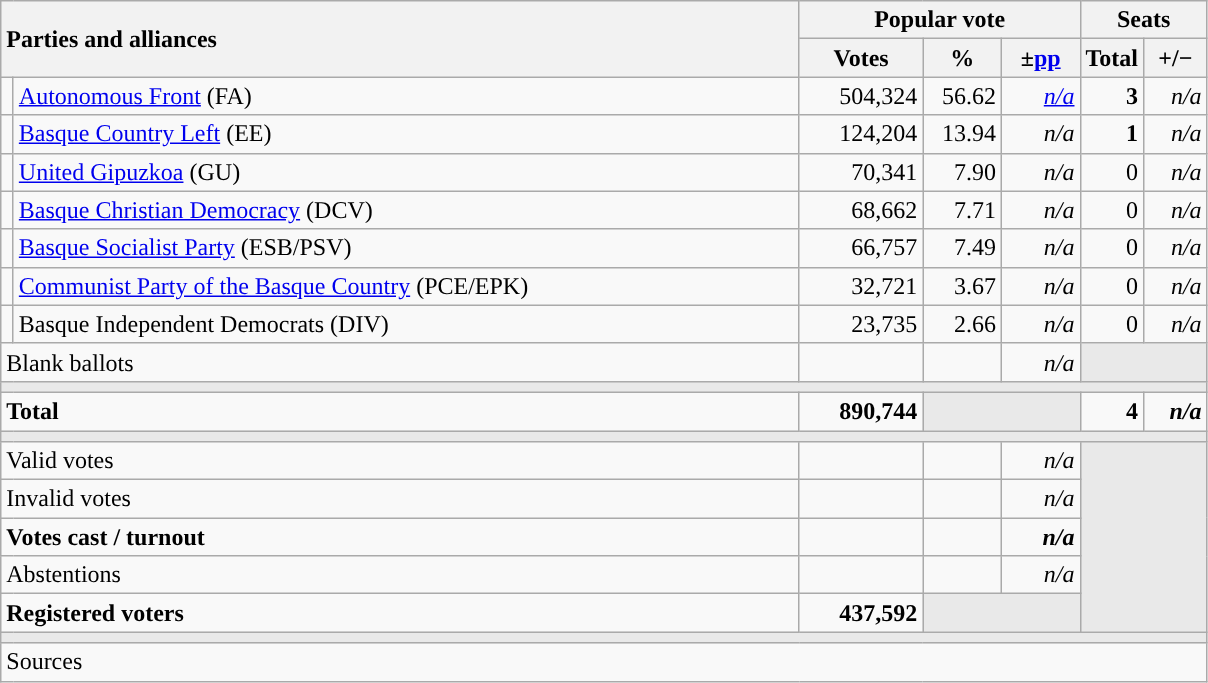<table class="wikitable" style="text-align:right;">
<tr>
<th style="text-align:left;" rowspan="2" colspan="2" width="525">Parties and alliances</th>
<th colspan="3">Popular vote</th>
<th colspan="2">Seats</th>
</tr>
<tr>
<th width="75">Votes</th>
<th width="45">%</th>
<th width="45">±<a href='#'>pp</a></th>
<th width="35">Total</th>
<th width="35">+/−</th>
</tr>
<tr>
<td width="1" style="color:inherit;background:"></td>
<td align="left"><a href='#'>Autonomous Front</a> (FA)</td>
<td>504,324</td>
<td>56.62</td>
<td><em><a href='#'>n/a</a></em></td>
<td><strong>3</strong></td>
<td><em>n/a</em></td>
</tr>
<tr>
<td style="color:inherit;background:"></td>
<td align="left"><a href='#'>Basque Country Left</a> (EE)</td>
<td>124,204</td>
<td>13.94</td>
<td><em>n/a</em></td>
<td><strong>1</strong></td>
<td><em>n/a</em></td>
</tr>
<tr>
<td style="color:inherit;background:"></td>
<td align="left"><a href='#'>United Gipuzkoa</a> (GU)</td>
<td>70,341</td>
<td>7.90</td>
<td><em>n/a</em></td>
<td>0</td>
<td><em>n/a</em></td>
</tr>
<tr>
<td style="color:inherit;background:"></td>
<td align="left"><a href='#'>Basque Christian Democracy</a> (DCV)</td>
<td>68,662</td>
<td>7.71</td>
<td><em>n/a</em></td>
<td>0</td>
<td><em>n/a</em></td>
</tr>
<tr>
<td style="color:inherit;background:"></td>
<td align="left"><a href='#'>Basque Socialist Party</a> (ESB/PSV)</td>
<td>66,757</td>
<td>7.49</td>
<td><em>n/a</em></td>
<td>0</td>
<td><em>n/a</em></td>
</tr>
<tr>
<td style="color:inherit;background:"></td>
<td align="left"><a href='#'>Communist Party of the Basque Country</a> (PCE/EPK)</td>
<td>32,721</td>
<td>3.67</td>
<td><em>n/a</em></td>
<td>0</td>
<td><em>n/a</em></td>
</tr>
<tr>
<td style="color:inherit;background:"></td>
<td align="left">Basque Independent Democrats (DIV)</td>
<td>23,735</td>
<td>2.66</td>
<td><em>n/a</em></td>
<td>0</td>
<td><em>n/a</em></td>
</tr>
<tr>
<td align="left" colspan="2">Blank ballots</td>
<td></td>
<td></td>
<td><em>n/a</em></td>
<td bgcolor="#E9E9E9" colspan="2"></td>
</tr>
<tr>
<td colspan="7" bgcolor="#E9E9E9"></td>
</tr>
<tr style="font-weight:bold;">
<td align="left" colspan="2">Total</td>
<td>890,744</td>
<td bgcolor="#E9E9E9" colspan="2"></td>
<td>4</td>
<td><em>n/a</em></td>
</tr>
<tr>
<td colspan="7" bgcolor="#E9E9E9"></td>
</tr>
<tr>
<td align="left" colspan="2">Valid votes</td>
<td></td>
<td></td>
<td><em>n/a</em></td>
<td bgcolor="#E9E9E9" colspan="2" rowspan="5"></td>
</tr>
<tr>
<td align="left" colspan="2">Invalid votes</td>
<td></td>
<td></td>
<td><em>n/a</em></td>
</tr>
<tr style="font-weight:bold;">
<td align="left" colspan="2">Votes cast / turnout</td>
<td></td>
<td></td>
<td><em>n/a</em></td>
</tr>
<tr>
<td align="left" colspan="2">Abstentions</td>
<td></td>
<td></td>
<td><em>n/a</em></td>
</tr>
<tr style="font-weight:bold;">
<td align="left" colspan="2">Registered voters</td>
<td>437,592</td>
<td bgcolor="#E9E9E9" colspan="2"></td>
</tr>
<tr>
<td colspan="7" bgcolor="#E9E9E9"></td>
</tr>
<tr>
<td align="left" colspan="7">Sources</td>
</tr>
</table>
